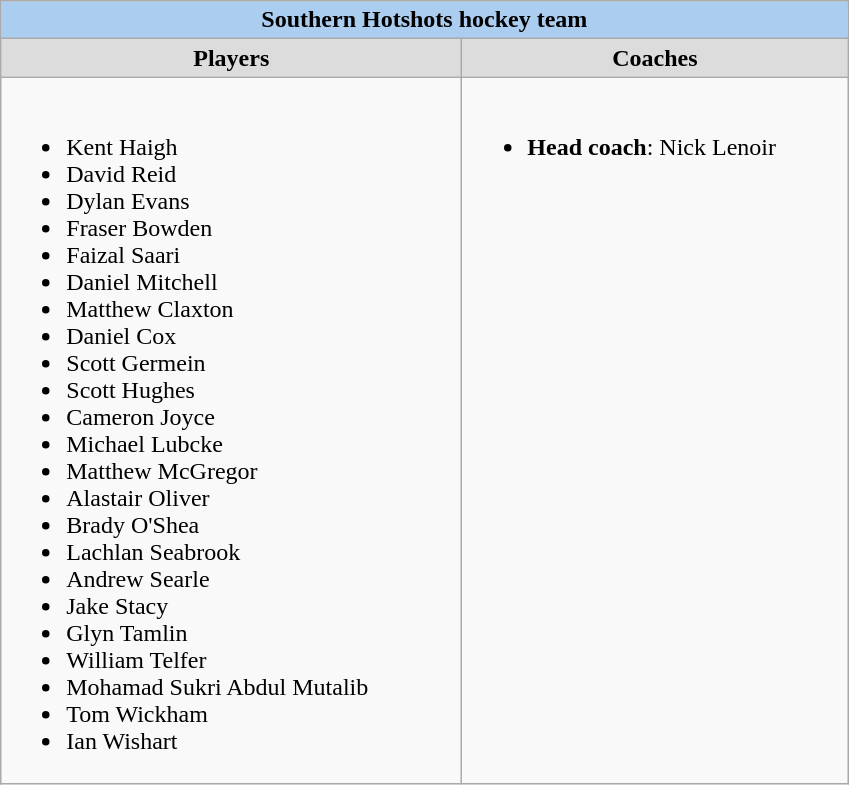<table class=wikitable>
<tr>
<td colspan=2 align=center bgcolor=#ABCDEF><strong>Southern Hotshots hockey team</strong></td>
</tr>
<tr align=center>
<td width=300 bgcolor=gainsboro><strong>Players</strong></td>
<td width=250 bgcolor=gainsboro><strong>Coaches</strong></td>
</tr>
<tr>
<td><br><ul><li>Kent Haigh</li><li>David Reid</li><li>Dylan Evans</li><li>Fraser Bowden</li><li>Faizal Saari</li><li>Daniel Mitchell</li><li>Matthew Claxton</li><li>Daniel Cox</li><li>Scott Germein</li><li>Scott Hughes</li><li>Cameron Joyce</li><li>Michael Lubcke</li><li>Matthew McGregor</li><li>Alastair Oliver</li><li>Brady O'Shea</li><li>Lachlan Seabrook</li><li>Andrew Searle</li><li>Jake Stacy</li><li>Glyn Tamlin</li><li>William Telfer</li><li>Mohamad Sukri Abdul Mutalib</li><li>Tom Wickham</li><li>Ian Wishart</li></ul></td>
<td valign=top><br><ul><li><strong>Head coach</strong>: Nick Lenoir</li></ul></td>
</tr>
</table>
